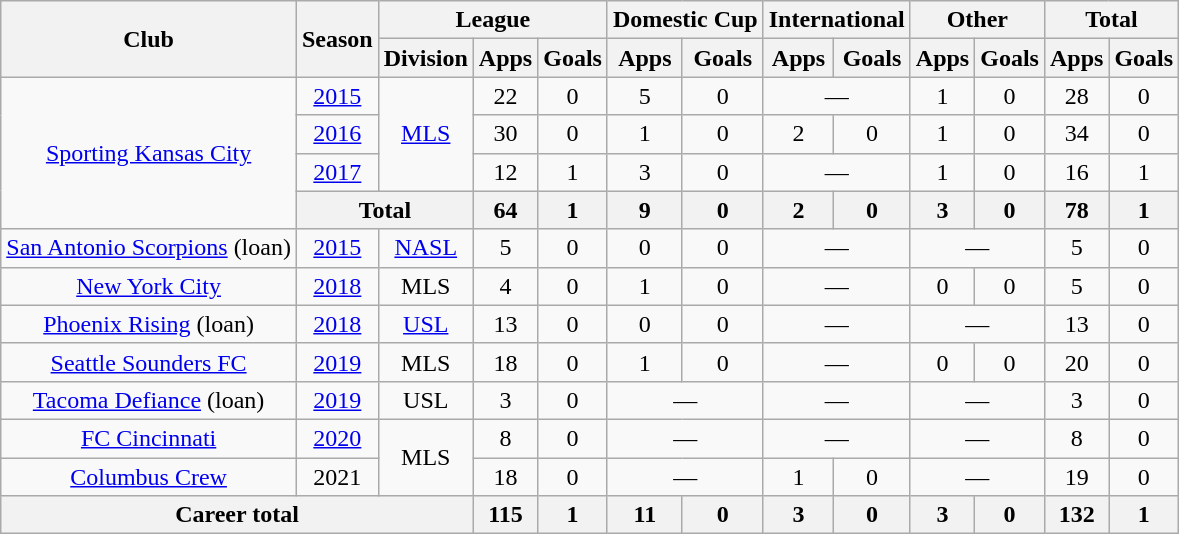<table class="wikitable" style="text-align: center;">
<tr>
<th rowspan="2">Club</th>
<th rowspan="2">Season</th>
<th colspan="3">League</th>
<th colspan="2">Domestic Cup</th>
<th colspan="2">International</th>
<th colspan="2">Other</th>
<th colspan="2">Total</th>
</tr>
<tr>
<th>Division</th>
<th>Apps</th>
<th>Goals</th>
<th>Apps</th>
<th>Goals</th>
<th>Apps</th>
<th>Goals</th>
<th>Apps</th>
<th>Goals</th>
<th>Apps</th>
<th>Goals</th>
</tr>
<tr>
<td rowspan="4"><a href='#'>Sporting Kansas City</a></td>
<td><a href='#'>2015</a></td>
<td rowspan="3"><a href='#'>MLS</a></td>
<td>22</td>
<td>0</td>
<td>5</td>
<td>0</td>
<td colspan="2">—</td>
<td>1</td>
<td>0</td>
<td>28</td>
<td>0</td>
</tr>
<tr>
<td><a href='#'>2016</a></td>
<td>30</td>
<td>0</td>
<td>1</td>
<td>0</td>
<td>2</td>
<td>0</td>
<td>1</td>
<td>0</td>
<td>34</td>
<td>0</td>
</tr>
<tr>
<td><a href='#'>2017</a></td>
<td>12</td>
<td>1</td>
<td>3</td>
<td>0</td>
<td colspan="2">—</td>
<td>1</td>
<td>0</td>
<td>16</td>
<td>1</td>
</tr>
<tr>
<th colspan="2">Total</th>
<th>64</th>
<th>1</th>
<th>9</th>
<th>0</th>
<th>2</th>
<th>0</th>
<th>3</th>
<th>0</th>
<th>78</th>
<th>1</th>
</tr>
<tr>
<td rowspan="1"><a href='#'>San Antonio Scorpions</a> (loan)</td>
<td><a href='#'>2015</a></td>
<td><a href='#'>NASL</a></td>
<td>5</td>
<td>0</td>
<td>0</td>
<td>0</td>
<td colspan="2">—</td>
<td colspan="2">—</td>
<td>5</td>
<td>0</td>
</tr>
<tr>
<td><a href='#'>New York City</a></td>
<td><a href='#'>2018</a></td>
<td>MLS</td>
<td>4</td>
<td>0</td>
<td>1</td>
<td>0</td>
<td colspan="2">—</td>
<td>0</td>
<td>0</td>
<td>5</td>
<td>0</td>
</tr>
<tr>
<td><a href='#'>Phoenix Rising</a> (loan)</td>
<td><a href='#'>2018</a></td>
<td><a href='#'>USL</a></td>
<td>13</td>
<td>0</td>
<td>0</td>
<td>0</td>
<td colspan="2">—</td>
<td colspan="2">—</td>
<td>13</td>
<td>0</td>
</tr>
<tr>
<td><a href='#'>Seattle Sounders FC</a></td>
<td><a href='#'>2019</a></td>
<td>MLS</td>
<td>18</td>
<td>0</td>
<td>1</td>
<td>0</td>
<td colspan="2">—</td>
<td>0</td>
<td>0</td>
<td>20</td>
<td>0</td>
</tr>
<tr>
<td><a href='#'>Tacoma Defiance</a> (loan)</td>
<td><a href='#'>2019</a></td>
<td>USL</td>
<td>3</td>
<td>0</td>
<td colspan="2">—</td>
<td colspan="2">—</td>
<td colspan="2">—</td>
<td>3</td>
<td>0</td>
</tr>
<tr>
<td><a href='#'>FC Cincinnati</a></td>
<td><a href='#'>2020</a></td>
<td rowspan="2">MLS</td>
<td>8</td>
<td>0</td>
<td colspan="2">—</td>
<td colspan="2">—</td>
<td colspan="2">—</td>
<td>8</td>
<td>0</td>
</tr>
<tr>
<td><a href='#'>Columbus Crew</a></td>
<td>2021</td>
<td>18</td>
<td>0</td>
<td colspan="2">—</td>
<td>1</td>
<td>0</td>
<td colspan="2">—</td>
<td>19</td>
<td>0</td>
</tr>
<tr>
<th colspan="3">Career total</th>
<th>115</th>
<th>1</th>
<th>11</th>
<th>0</th>
<th>3</th>
<th>0</th>
<th>3</th>
<th>0</th>
<th>132</th>
<th>1</th>
</tr>
</table>
